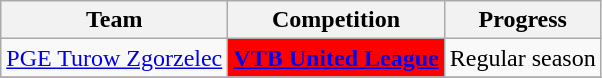<table class="wikitable sortable">
<tr>
<th>Team</th>
<th>Competition</th>
<th>Progress</th>
</tr>
<tr>
<td><a href='#'>PGE Turow Zgorzelec</a></td>
<td rowspan="1" style="background-color:red;color:white;text-align:center"><strong><span><a href='#'>VTB United League</a></span></strong></td>
<td>Regular season</td>
</tr>
<tr>
</tr>
</table>
